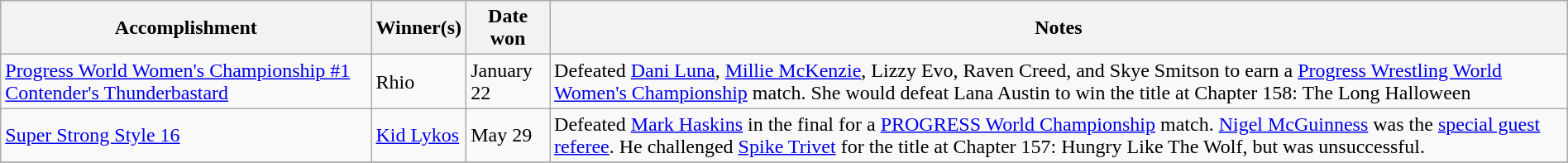<table class="wikitable" style="width:100%;">
<tr>
<th>Accomplishment</th>
<th>Winner(s)</th>
<th>Date won</th>
<th>Notes</th>
</tr>
<tr>
<td><a href='#'>Progress World Women's Championship #1 Contender's Thunderbastard</a></td>
<td>Rhio</td>
<td>January 22</td>
<td>Defeated <a href='#'>Dani Luna</a>, <a href='#'>Millie McKenzie</a>, Lizzy Evo, Raven Creed, and Skye Smitson to earn a <a href='#'>Progress Wrestling World Women's Championship</a> match. She would defeat Lana Austin to win the title at Chapter 158: The Long Halloween</td>
</tr>
<tr>
<td><a href='#'>Super Strong Style 16</a></td>
<td><a href='#'>Kid Lykos</a></td>
<td>May 29</td>
<td>Defeated <a href='#'>Mark Haskins</a> in the final for a <a href='#'>PROGRESS World Championship</a> match. <a href='#'>Nigel McGuinness</a> was the <a href='#'>special guest referee</a>. He challenged <a href='#'>Spike Trivet</a> for the title at Chapter 157: Hungry Like The Wolf, but was unsuccessful.</td>
</tr>
<tr>
</tr>
</table>
